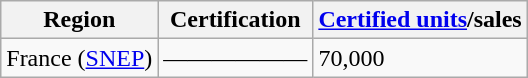<table class="wikitable">
<tr>
<th>Region</th>
<th>Certification</th>
<th><a href='#'>Certified units</a>/sales</th>
</tr>
<tr>
<td>France (<a href='#'>SNEP</a>)</td>
<td>——————</td>
<td>70,000</td>
</tr>
</table>
